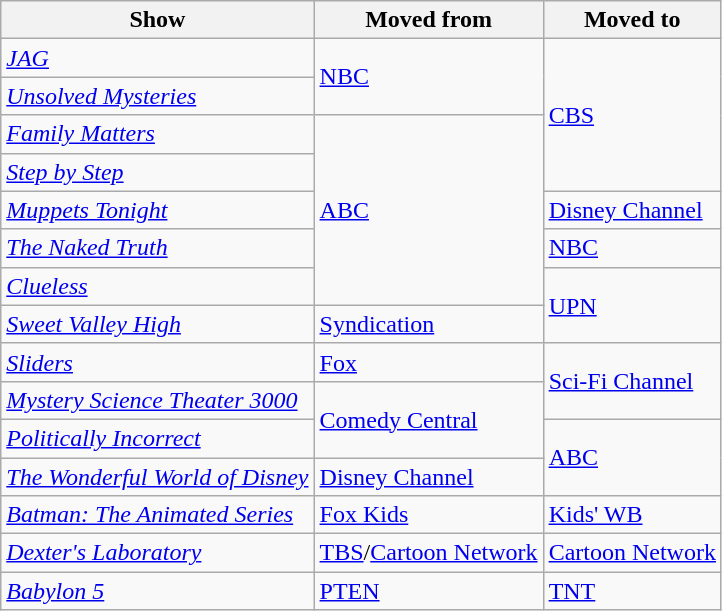<table class="wikitable sortable">
<tr>
<th>Show</th>
<th>Moved from</th>
<th>Moved to</th>
</tr>
<tr>
<td><em><a href='#'>JAG</a></em></td>
<td rowspan="2"><a href='#'>NBC</a></td>
<td rowspan="4"><a href='#'>CBS</a></td>
</tr>
<tr>
<td><em><a href='#'>Unsolved Mysteries</a></em></td>
</tr>
<tr>
<td><em><a href='#'>Family Matters</a></em></td>
<td rowspan="5"><a href='#'>ABC</a></td>
</tr>
<tr>
<td><em><a href='#'>Step by Step</a></em></td>
</tr>
<tr>
<td><em><a href='#'>Muppets Tonight</a></em></td>
<td><a href='#'>Disney Channel</a></td>
</tr>
<tr>
<td><em><a href='#'>The Naked Truth</a></em></td>
<td><a href='#'>NBC</a></td>
</tr>
<tr>
<td><em><a href='#'>Clueless</a></em></td>
<td rowspan="2"><a href='#'>UPN</a></td>
</tr>
<tr>
<td><em><a href='#'>Sweet Valley High</a></em></td>
<td><a href='#'>Syndication</a></td>
</tr>
<tr>
<td><em><a href='#'>Sliders</a></em></td>
<td><a href='#'>Fox</a></td>
<td rowspan="2"><a href='#'>Sci-Fi Channel</a></td>
</tr>
<tr>
<td><em><a href='#'>Mystery Science Theater 3000</a></em></td>
<td rowspan="2"><a href='#'>Comedy Central</a></td>
</tr>
<tr>
<td><em><a href='#'>Politically Incorrect</a></em></td>
<td rowspan="2"><a href='#'>ABC</a></td>
</tr>
<tr>
<td><em><a href='#'>The Wonderful World of Disney</a></em></td>
<td><a href='#'>Disney Channel</a></td>
</tr>
<tr>
<td><em><a href='#'>Batman: The Animated Series</a></em></td>
<td><a href='#'>Fox Kids</a></td>
<td><a href='#'>Kids' WB</a></td>
</tr>
<tr>
<td><em><a href='#'>Dexter's Laboratory</a></em></td>
<td><a href='#'>TBS</a>/<a href='#'>Cartoon Network</a></td>
<td><a href='#'>Cartoon Network</a></td>
</tr>
<tr>
<td><em><a href='#'>Babylon 5</a></em></td>
<td><a href='#'>PTEN</a></td>
<td><a href='#'>TNT</a></td>
</tr>
</table>
